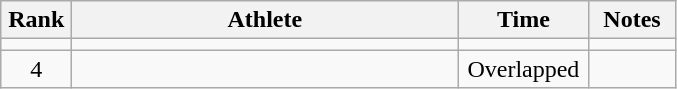<table class=wikitable style="text-align:center">
<tr>
<th width=40>Rank</th>
<th width=250>Athlete</th>
<th width=80>Time</th>
<th width=50>Notes</th>
</tr>
<tr>
<td></td>
<td align=left></td>
<td></td>
<td></td>
</tr>
<tr>
<td>4</td>
<td align=left></td>
<td>Overlapped</td>
<td></td>
</tr>
</table>
